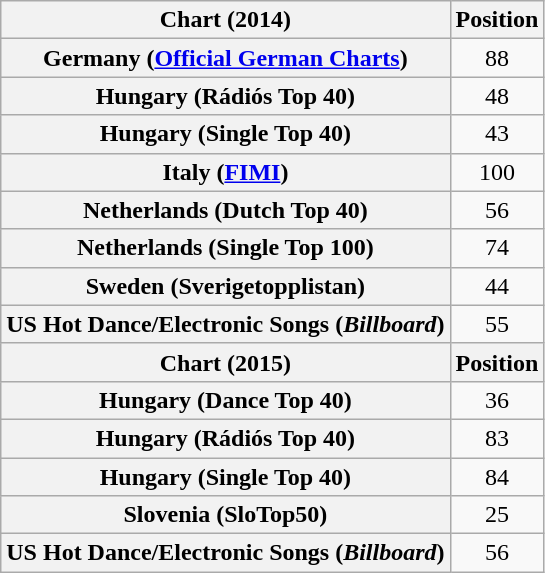<table class="wikitable plainrowheaders sortable" style="text-align:center;">
<tr>
<th>Chart (2014)</th>
<th>Position</th>
</tr>
<tr>
<th scope="row">Germany (<a href='#'>Official German Charts</a>)</th>
<td style="text-align:center;">88</td>
</tr>
<tr>
<th scope="row">Hungary (Rádiós Top 40)</th>
<td>48</td>
</tr>
<tr>
<th scope="row">Hungary (Single Top 40)</th>
<td>43</td>
</tr>
<tr>
<th scope="row">Italy (<a href='#'>FIMI</a>)</th>
<td>100</td>
</tr>
<tr>
<th scope="row">Netherlands (Dutch Top 40)</th>
<td>56</td>
</tr>
<tr>
<th scope="row">Netherlands (Single Top 100)</th>
<td>74</td>
</tr>
<tr>
<th scope="row">Sweden (Sverigetopplistan)</th>
<td>44</td>
</tr>
<tr>
<th scope="row">US Hot Dance/Electronic Songs (<em>Billboard</em>)</th>
<td>55</td>
</tr>
<tr>
<th>Chart (2015)</th>
<th>Position</th>
</tr>
<tr>
<th scope="row">Hungary (Dance Top 40)</th>
<td>36</td>
</tr>
<tr>
<th scope="row">Hungary (Rádiós Top 40)</th>
<td>83</td>
</tr>
<tr>
<th scope="row">Hungary (Single Top 40)</th>
<td>84</td>
</tr>
<tr>
<th scope="row">Slovenia (SloTop50)</th>
<td align=center>25</td>
</tr>
<tr>
<th scope="row">US Hot Dance/Electronic Songs (<em>Billboard</em>)</th>
<td>56</td>
</tr>
</table>
